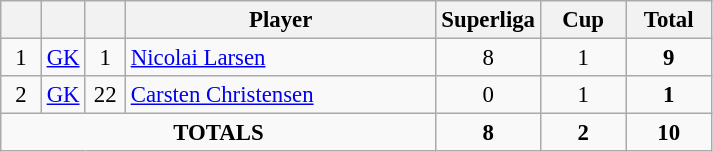<table class="wikitable sortable" style="font-size: 95%; text-align: center;">
<tr>
<th width=20></th>
<th width=20></th>
<th width=20></th>
<th width=200>Player</th>
<th width=50>Superliga</th>
<th width=50>Cup</th>
<th width=50>Total</th>
</tr>
<tr>
<td rowspan=1>1</td>
<td><a href='#'>GK</a></td>
<td>1</td>
<td align=left> <a href='#'>Nicolai Larsen</a></td>
<td>8</td>
<td>1</td>
<td><strong>9</strong></td>
</tr>
<tr>
<td rowspan=1>2</td>
<td><a href='#'>GK</a></td>
<td>22</td>
<td align=left> <a href='#'>Carsten Christensen</a></td>
<td>0</td>
<td>1</td>
<td><strong>1</strong></td>
</tr>
<tr>
<td colspan="4"><strong>TOTALS</strong></td>
<td><strong>8</strong></td>
<td><strong>2</strong></td>
<td><strong>10</strong></td>
</tr>
</table>
